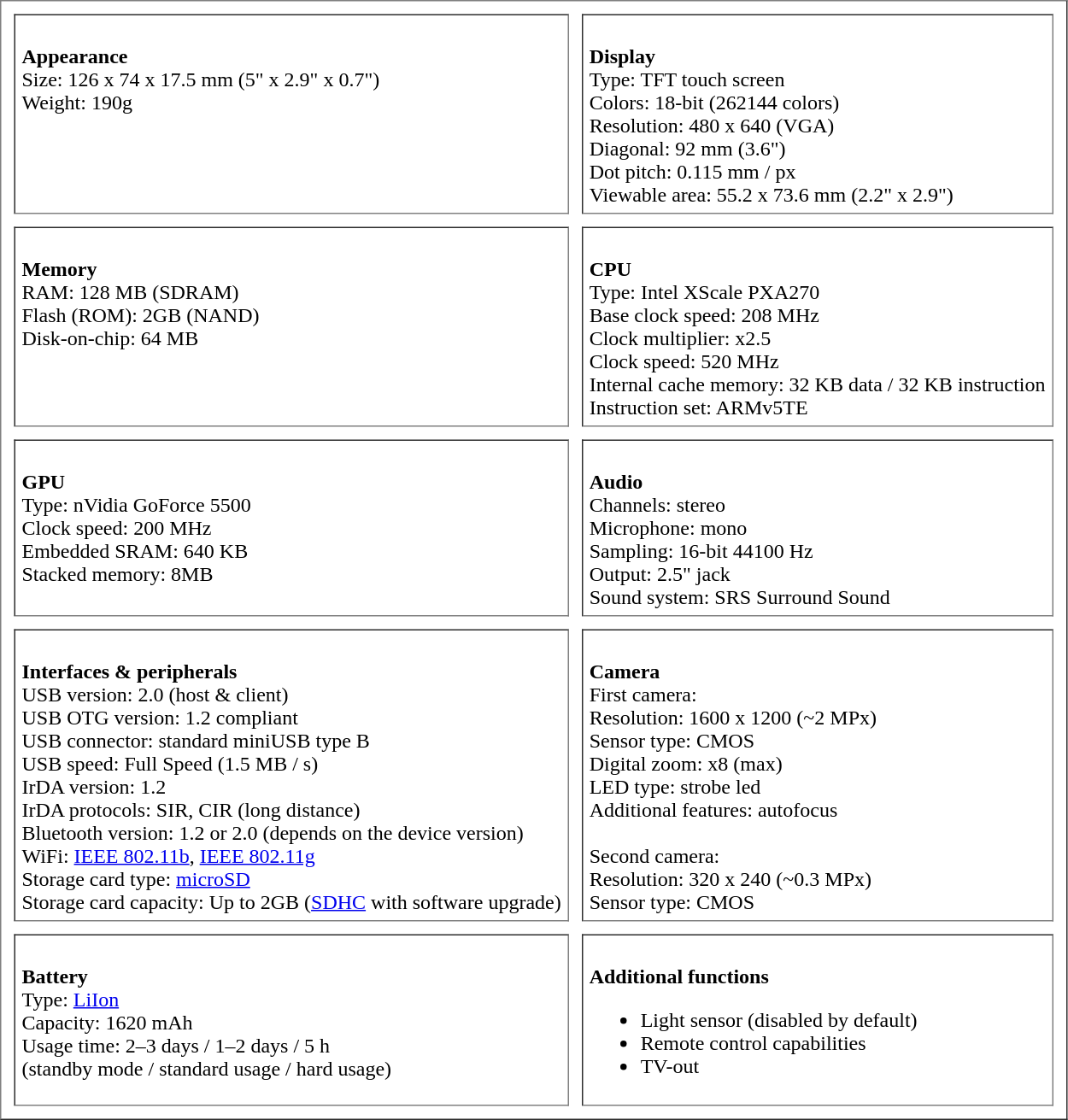<table border="1" cellspacing="10" cellpadding="5">
<tr>
<td valign="top"><br><strong>Appearance</strong><br>
Size: 126 x 74 x 17.5 mm (5" x 2.9" x 0.7")<br>
Weight: 190g</td>
<td valign="top"><br><strong>Display</strong><br>
Type: TFT touch screen<br>
Colors: 18-bit (262144 colors)<br>
Resolution: 480 x 640 (VGA)<br>
Diagonal: 92 mm (3.6")<br>
Dot pitch: 0.115 mm / px<br>
Viewable area: 55.2 x 73.6 mm (2.2" x 2.9")</td>
</tr>
<tr>
<td valign="top"><br><strong>Memory</strong><br>
RAM: 128 MB (SDRAM)<br>
Flash (ROM): 2GB (NAND)<br>
Disk-on-chip: 64 MB</td>
<td valign="top"><br><strong>CPU</strong><br>
Type: Intel XScale PXA270<br>
Base clock speed: 208 MHz<br>
Clock multiplier: x2.5<br>
Clock speed: 520 MHz<br>
Internal cache memory: 32 KB data / 32 KB instruction<br>
Instruction set: ARMv5TE</td>
</tr>
<tr>
<td valign="top"><br><strong>GPU</strong><br>
Type: nVidia GoForce 5500<br>
Clock speed: 200 MHz<br>
Embedded SRAM: 640 KB<br>
Stacked memory: 8MB</td>
<td valign="top"><br><strong>Audio</strong><br>
Channels: stereo<br>
Microphone: mono<br>
Sampling: 16-bit 44100 Hz<br>
Output: 2.5" jack<br>
Sound system: SRS Surround Sound</td>
</tr>
<tr>
<td valign="top"><br><strong>Interfaces & peripherals</strong><br>
USB version: 2.0 (host & client)<br>
USB OTG version: 1.2 compliant<br>
USB connector: standard miniUSB type B<br>
USB speed: Full Speed (1.5 MB / s)<br>
IrDA version: 1.2<br>
IrDA protocols: SIR, CIR (long distance)<br>
Bluetooth version: 1.2 or 2.0 (depends on the device version)<br>
WiFi: <a href='#'>IEEE 802.11b</a>, <a href='#'>IEEE 802.11g</a><br>
Storage card type: <a href='#'>microSD</a><br>
Storage card capacity: Up to 2GB (<a href='#'>SDHC</a> with software upgrade)</td>
<td valign="top"><br><strong>Camera</strong><br>
First camera:<br>
Resolution: 1600 x 1200 (~2 MPx)<br>
Sensor type: CMOS<br>
Digital zoom: x8 (max)<br>
LED type: strobe led<br>
Additional features: autofocus<br>
<br>
Second camera:<br>
Resolution: 320 x 240 (~0.3 MPx)<br>
Sensor type: CMOS</td>
</tr>
<tr>
<td valign="top"><br><strong>Battery</strong><br>
Type: <a href='#'>LiIon</a><br>
Capacity: 1620 mAh<br>
Usage time: 2–3 days / 1–2 days / 5 h<br>
(standby mode / standard usage / hard usage)</td>
<td valign="top"><br><strong>Additional functions</strong><ul><li>Light sensor (disabled by default)</li><li>Remote control capabilities</li><li>TV-out</li></ul></td>
</tr>
</table>
